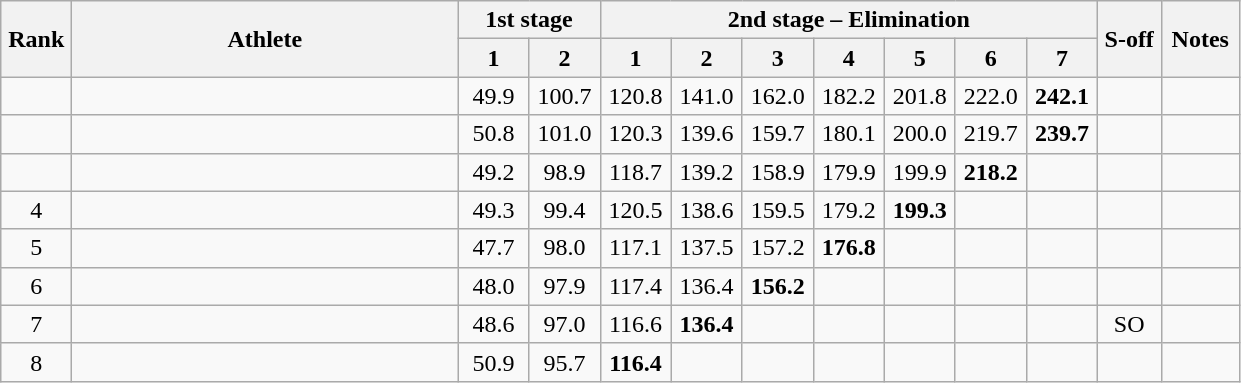<table class="wikitable" style="text-align:center">
<tr>
<th rowspan=2 width=40>Rank</th>
<th rowspan=2 width=250>Athlete</th>
<th colspan=2>1st stage</th>
<th colspan=7>2nd stage – Elimination</th>
<th rowspan=2 width=35>S-off</th>
<th rowspan=2 width=45>Notes</th>
</tr>
<tr>
<th width=40>1</th>
<th width=40>2</th>
<th width=40>1</th>
<th width=40>2</th>
<th width=40>3</th>
<th width=40>4</th>
<th width=40>5</th>
<th width=40>6</th>
<th width=40>7</th>
</tr>
<tr>
<td></td>
<td align=left></td>
<td>49.9</td>
<td>100.7</td>
<td>120.8</td>
<td>141.0</td>
<td>162.0</td>
<td>182.2</td>
<td>201.8</td>
<td>222.0</td>
<td><strong>242.1</strong></td>
<td></td>
<td></td>
</tr>
<tr>
<td></td>
<td align=left></td>
<td>50.8</td>
<td>101.0</td>
<td>120.3</td>
<td>139.6</td>
<td>159.7</td>
<td>180.1</td>
<td>200.0</td>
<td>219.7</td>
<td><strong>239.7</strong></td>
<td></td>
<td></td>
</tr>
<tr>
<td></td>
<td align=left></td>
<td>49.2</td>
<td>98.9</td>
<td>118.7</td>
<td>139.2</td>
<td>158.9</td>
<td>179.9</td>
<td>199.9</td>
<td><strong>218.2</strong></td>
<td></td>
<td></td>
<td></td>
</tr>
<tr>
<td>4</td>
<td align=left></td>
<td>49.3</td>
<td>99.4</td>
<td>120.5</td>
<td>138.6</td>
<td>159.5</td>
<td>179.2</td>
<td><strong>199.3</strong></td>
<td></td>
<td></td>
<td></td>
<td></td>
</tr>
<tr>
<td>5</td>
<td align=left></td>
<td>47.7</td>
<td>98.0</td>
<td>117.1</td>
<td>137.5</td>
<td>157.2</td>
<td><strong>176.8</strong></td>
<td></td>
<td></td>
<td></td>
<td></td>
<td></td>
</tr>
<tr>
<td>6</td>
<td align=left></td>
<td>48.0</td>
<td>97.9</td>
<td>117.4</td>
<td>136.4</td>
<td><strong>156.2</strong></td>
<td></td>
<td></td>
<td></td>
<td></td>
<td></td>
<td></td>
</tr>
<tr>
<td>7</td>
<td align=left></td>
<td>48.6</td>
<td>97.0</td>
<td>116.6</td>
<td><strong>136.4</strong></td>
<td></td>
<td></td>
<td></td>
<td></td>
<td></td>
<td>SO</td>
<td></td>
</tr>
<tr>
<td>8</td>
<td align=left></td>
<td>50.9</td>
<td>95.7</td>
<td><strong>116.4</strong></td>
<td></td>
<td></td>
<td></td>
<td></td>
<td></td>
<td></td>
<td></td>
</tr>
</table>
